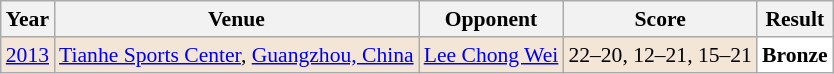<table class="sortable wikitable" style="font-size: 90%;">
<tr>
<th>Year</th>
<th>Venue</th>
<th>Opponent</th>
<th>Score</th>
<th>Result</th>
</tr>
<tr style="background:#F3E6D7">
<td align="center"><a href='#'>2013</a></td>
<td align="left"><a href='#'>Tianhe Sports Center</a>, <a href='#'>Guangzhou, China</a></td>
<td align="left"> <a href='#'>Lee Chong Wei</a></td>
<td align="left">22–20, 12–21, 15–21</td>
<td style="text-align:left; background:white"> <strong>Bronze</strong></td>
</tr>
</table>
